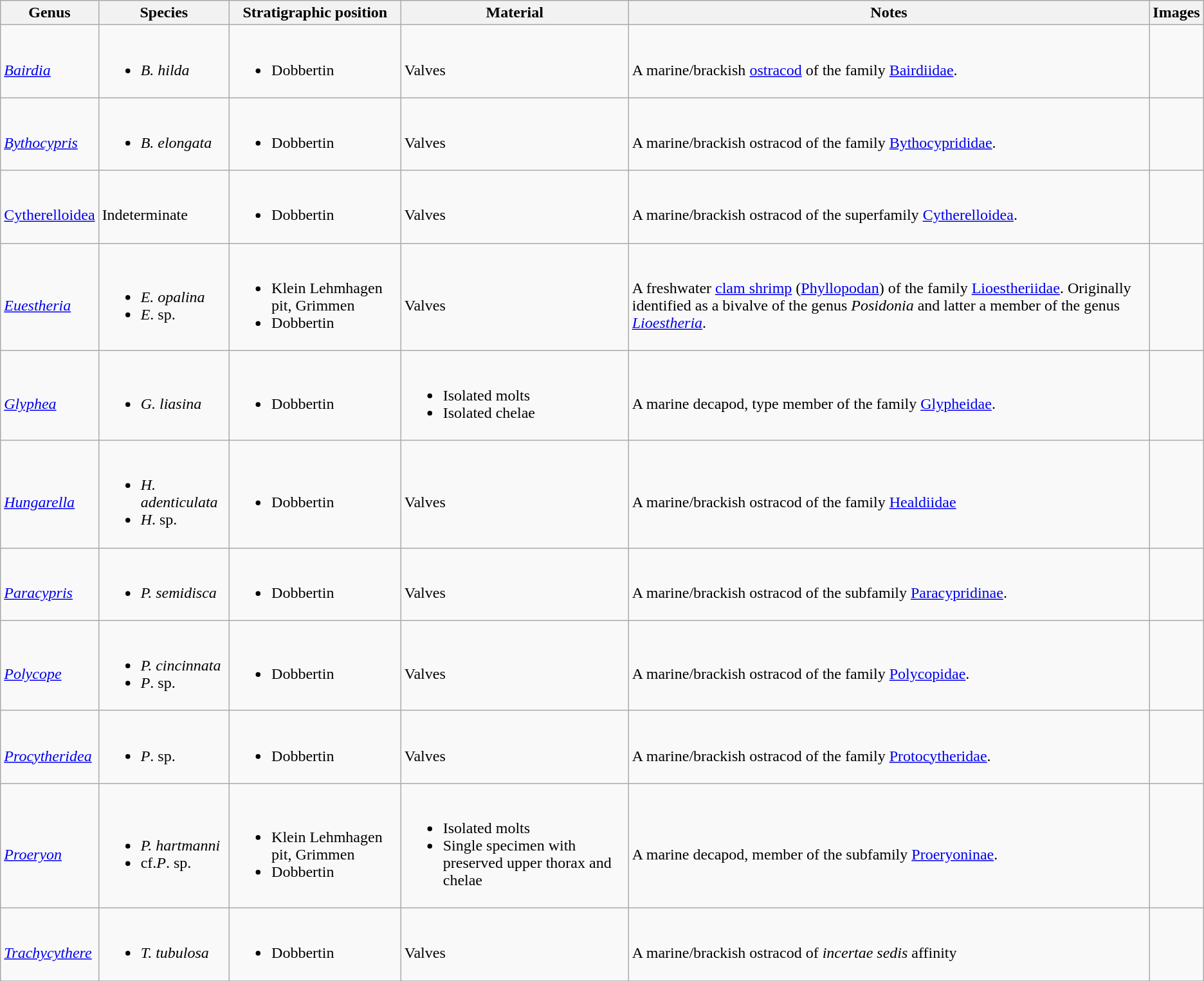<table class = "wikitable">
<tr>
<th>Genus</th>
<th>Species</th>
<th>Stratigraphic position</th>
<th>Material</th>
<th>Notes</th>
<th>Images</th>
</tr>
<tr>
<td><br><em><a href='#'>Bairdia</a></em></td>
<td><br><ul><li><em>B. hilda</em></li></ul></td>
<td><br><ul><li>Dobbertin</li></ul></td>
<td><br>Valves</td>
<td><br>A marine/brackish <a href='#'>ostracod</a> of the family <a href='#'>Bairdiidae</a>.</td>
<td></td>
</tr>
<tr>
<td><br><em><a href='#'>Bythocypris</a></em></td>
<td><br><ul><li><em>B. elongata</em></li></ul></td>
<td><br><ul><li>Dobbertin</li></ul></td>
<td><br>Valves</td>
<td><br>A marine/brackish ostracod of the family <a href='#'>Bythocyprididae</a>.</td>
<td></td>
</tr>
<tr>
<td><br><a href='#'>Cytherelloidea</a></td>
<td><br>Indeterminate</td>
<td><br><ul><li>Dobbertin</li></ul></td>
<td><br>Valves</td>
<td><br>A marine/brackish ostracod of the superfamily <a href='#'>Cytherelloidea</a>.</td>
<td></td>
</tr>
<tr>
<td><br><em><a href='#'>Euestheria</a></em></td>
<td><br><ul><li><em>E. opalina</em></li><li><em>E</em>. sp.</li></ul></td>
<td><br><ul><li>Klein Lehmhagen pit, Grimmen</li><li>Dobbertin</li></ul></td>
<td><br>Valves</td>
<td><br>A freshwater <a href='#'>clam shrimp</a> (<a href='#'>Phyllopodan</a>) of the family <a href='#'>Lioestheriidae</a>. Originally identified as a bivalve of the genus <em>Posidonia</em> and latter a member of the genus <em><a href='#'>Lioestheria</a></em>.</td>
<td></td>
</tr>
<tr>
<td><br><em><a href='#'>Glyphea</a></em></td>
<td><br><ul><li><em>G. liasina</em></li></ul></td>
<td><br><ul><li>Dobbertin</li></ul></td>
<td><br><ul><li>Isolated molts</li><li>Isolated chelae</li></ul></td>
<td><br>A marine decapod, type member of the family <a href='#'>Glypheidae</a>.</td>
<td><br></td>
</tr>
<tr>
<td><br><em><a href='#'>Hungarella</a></em></td>
<td><br><ul><li><em>H. adenticulata</em></li><li><em>H</em>. sp.</li></ul></td>
<td><br><ul><li>Dobbertin</li></ul></td>
<td><br>Valves</td>
<td><br>A marine/brackish ostracod of the family <a href='#'>Healdiidae</a></td>
<td></td>
</tr>
<tr>
<td><br><em><a href='#'>Paracypris</a></em></td>
<td><br><ul><li><em>P. semidisca</em></li></ul></td>
<td><br><ul><li>Dobbertin</li></ul></td>
<td><br>Valves</td>
<td><br>A marine/brackish ostracod of the subfamily <a href='#'>Paracypridinae</a>.</td>
<td></td>
</tr>
<tr>
<td><br><em><a href='#'>Polycope</a></em></td>
<td><br><ul><li><em>P. cincinnata</em></li><li><em>P</em>. sp.</li></ul></td>
<td><br><ul><li>Dobbertin</li></ul></td>
<td><br>Valves</td>
<td><br>A marine/brackish ostracod of the family <a href='#'>Polycopidae</a>.</td>
<td></td>
</tr>
<tr>
<td><br><em><a href='#'>Procytheridea</a></em></td>
<td><br><ul><li><em>P</em>. sp.</li></ul></td>
<td><br><ul><li>Dobbertin</li></ul></td>
<td><br>Valves</td>
<td><br>A marine/brackish ostracod of the family <a href='#'>Protocytheridae</a>.</td>
<td></td>
</tr>
<tr>
<td><br><em><a href='#'>Proeryon</a></em></td>
<td><br><ul><li><em>P. hartmanni</em></li><li>cf.<em>P</em>. sp.</li></ul></td>
<td><br><ul><li>Klein Lehmhagen pit, Grimmen</li><li>Dobbertin</li></ul></td>
<td><br><ul><li>Isolated molts</li><li>Single specimen with preserved upper thorax and chelae</li></ul></td>
<td><br>A marine decapod, member of the subfamily <a href='#'>Proeryoninae</a>.</td>
<td><br></td>
</tr>
<tr>
<td><br><em><a href='#'>Trachycythere</a></em></td>
<td><br><ul><li><em>T. tubulosa</em></li></ul></td>
<td><br><ul><li>Dobbertin</li></ul></td>
<td><br>Valves</td>
<td><br>A marine/brackish ostracod of <em>incertae sedis</em> affinity</td>
<td></td>
</tr>
<tr>
</tr>
</table>
